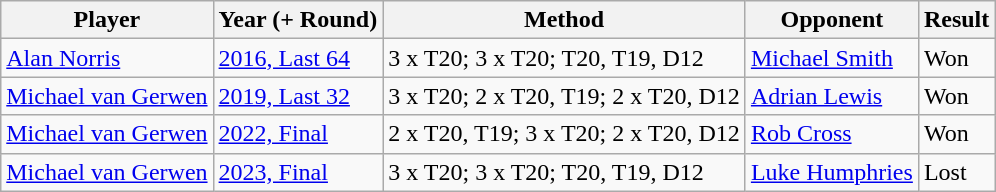<table class="wikitable sortable">
<tr>
<th>Player</th>
<th>Year (+ Round)</th>
<th>Method</th>
<th>Opponent</th>
<th>Result</th>
</tr>
<tr>
<td> <a href='#'>Alan Norris</a></td>
<td><a href='#'>2016, Last 64</a></td>
<td>3 x T20; 3 x T20; T20, T19, D12</td>
<td> <a href='#'>Michael Smith</a></td>
<td>Won</td>
</tr>
<tr>
<td> <a href='#'>Michael van Gerwen</a></td>
<td><a href='#'>2019, Last 32</a></td>
<td>3 x T20; 2 x T20, T19; 2 x T20, D12</td>
<td> <a href='#'>Adrian Lewis</a></td>
<td>Won</td>
</tr>
<tr>
<td> <a href='#'>Michael van Gerwen</a></td>
<td><a href='#'>2022, Final</a></td>
<td>2 x T20, T19; 3 x T20; 2 x T20, D12</td>
<td> <a href='#'>Rob Cross</a></td>
<td>Won</td>
</tr>
<tr>
<td> <a href='#'>Michael van Gerwen</a></td>
<td><a href='#'>2023, Final</a></td>
<td>3 x T20; 3 x T20; T20, T19, D12</td>
<td> <a href='#'>Luke Humphries</a></td>
<td>Lost</td>
</tr>
</table>
